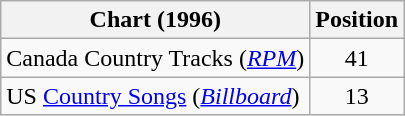<table class="wikitable sortable">
<tr>
<th scope="col">Chart (1996)</th>
<th scope="col">Position</th>
</tr>
<tr>
<td>Canada Country Tracks (<em><a href='#'>RPM</a></em>)</td>
<td align="center">41</td>
</tr>
<tr>
<td>US <a href='#'>Country Songs</a> (<em><a href='#'>Billboard</a></em>)</td>
<td align="center">13</td>
</tr>
</table>
